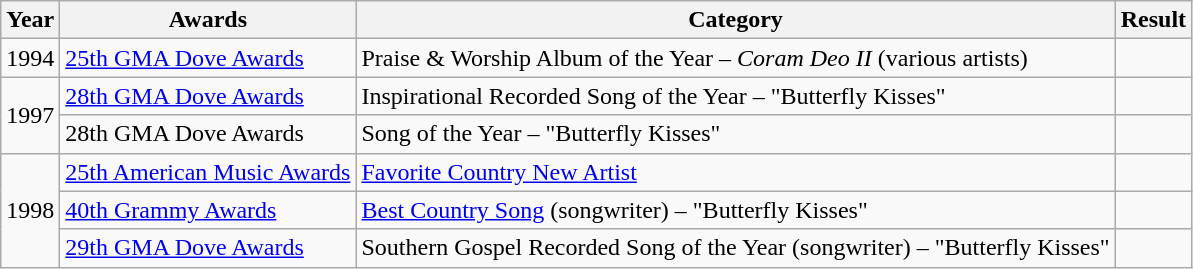<table class="wikitable">
<tr>
<th>Year</th>
<th>Awards</th>
<th>Category</th>
<th>Result</th>
</tr>
<tr>
<td>1994</td>
<td><a href='#'>25th GMA Dove Awards</a></td>
<td>Praise & Worship Album of the Year – <em>Coram Deo II</em> (various artists)</td>
<td></td>
</tr>
<tr>
<td rowspan="2">1997</td>
<td><a href='#'>28th GMA Dove Awards</a></td>
<td>Inspirational Recorded Song of the Year – "Butterfly Kisses"</td>
<td></td>
</tr>
<tr>
<td>28th GMA Dove Awards</td>
<td>Song of the Year – "Butterfly Kisses"</td>
<td></td>
</tr>
<tr>
<td rowspan="3">1998</td>
<td><a href='#'>25th American Music Awards</a></td>
<td><a href='#'>Favorite Country New Artist</a></td>
<td></td>
</tr>
<tr>
<td><a href='#'>40th Grammy Awards</a></td>
<td><a href='#'>Best Country Song</a> (songwriter) – "Butterfly Kisses"</td>
<td></td>
</tr>
<tr>
<td><a href='#'>29th GMA Dove Awards</a></td>
<td>Southern Gospel Recorded Song of the Year (songwriter) – "Butterfly Kisses"</td>
<td></td>
</tr>
</table>
